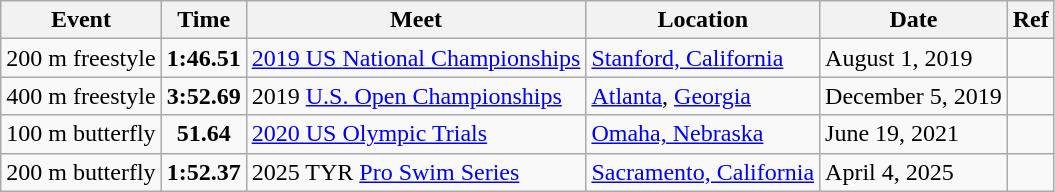<table class="wikitable">
<tr>
<th>Event</th>
<th>Time</th>
<th>Meet</th>
<th>Location</th>
<th>Date</th>
<th>Ref</th>
</tr>
<tr>
<td>200 m freestyle</td>
<td style="text-align:center;"><strong>1:46.51</strong></td>
<td><a href='#'>2019 US National Championships</a></td>
<td><a href='#'>Stanford, California</a></td>
<td>August 1, 2019</td>
<td style="text-align:center;"></td>
</tr>
<tr>
<td>400 m freestyle</td>
<td style="text-align:center;"><strong>3:52.69</strong></td>
<td>2019 <a href='#'>U.S. Open Championships</a></td>
<td><a href='#'>Atlanta</a>, <a href='#'>Georgia</a></td>
<td>December 5, 2019</td>
<td style="text-align:center;"></td>
</tr>
<tr>
<td>100 m butterfly</td>
<td style="text-align:center;"><strong>51.64</strong></td>
<td><a href='#'>2020 US Olympic Trials</a></td>
<td><a href='#'>Omaha, Nebraska</a></td>
<td>June 19, 2021</td>
<td style="text-align:center;"></td>
</tr>
<tr>
<td>200 m butterfly</td>
<td style="text-align:center;"><strong>1:52.37</strong></td>
<td>2025 TYR <a href='#'>Pro Swim Series</a></td>
<td><a href='#'>Sacramento, California</a></td>
<td>April 4, 2025</td>
<td style="text-align:center;"></td>
</tr>
</table>
